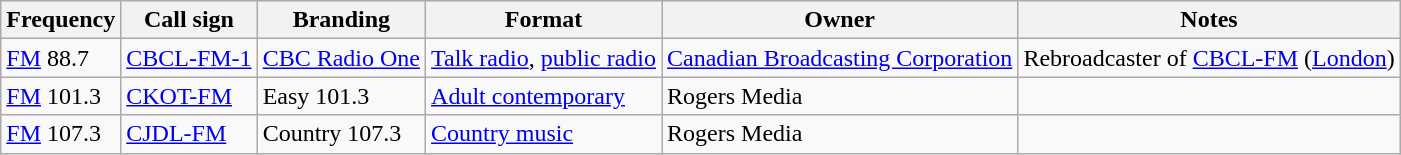<table class="wikitable sortable">
<tr>
<th>Frequency</th>
<th>Call sign</th>
<th>Branding</th>
<th>Format</th>
<th>Owner</th>
<th>Notes</th>
</tr>
<tr>
<td><a href='#'>FM</a> 88.7</td>
<td><a href='#'>CBCL-FM-1</a></td>
<td><a href='#'>CBC Radio One</a></td>
<td><a href='#'>Talk radio</a>, <a href='#'>public radio</a></td>
<td><a href='#'>Canadian Broadcasting Corporation</a></td>
<td>Rebroadcaster of <a href='#'>CBCL-FM</a> (<a href='#'>London</a>)</td>
</tr>
<tr>
<td><a href='#'>FM</a> 101.3</td>
<td><a href='#'>CKOT-FM</a></td>
<td>Easy 101.3</td>
<td><a href='#'>Adult contemporary</a></td>
<td>Rogers Media</td>
<td></td>
</tr>
<tr>
<td><a href='#'>FM</a> 107.3</td>
<td><a href='#'>CJDL-FM</a></td>
<td>Country 107.3</td>
<td><a href='#'>Country music</a></td>
<td>Rogers Media</td>
<td></td>
</tr>
</table>
